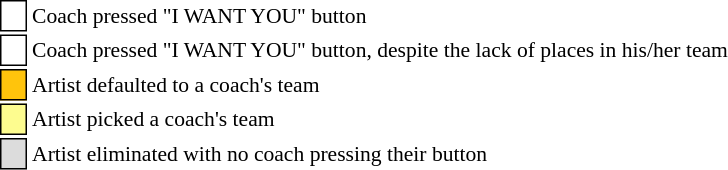<table class="toccolours" style="font-size: 90%; white-space: nowrap;">
<tr>
<td style="background-color:white; border: 1px solid black;"> <strong></strong> </td>
<td>Coach pressed "I WANT YOU" button</td>
</tr>
<tr>
<td style="background-color:white; border: 1px solid black;"> <strong></strong> </td>
<td style="padding-right: 8px">Coach pressed "I WANT YOU" button, despite the lack of places in his/her team</td>
</tr>
<tr>
<td style="background-color:#FFC40C; border: 1px solid black">    </td>
<td>Artist defaulted to a coach's team</td>
</tr>
<tr>
<td style="background-color:#fdfc8f; border: 1px solid black;">    </td>
<td style="padding-right: 8px">Artist picked a coach's team</td>
</tr>
<tr>
<td style="background-color:#DCDCDC; border: 1px solid black">    </td>
<td>Artist eliminated with no coach pressing their button</td>
</tr>
<tr>
</tr>
</table>
